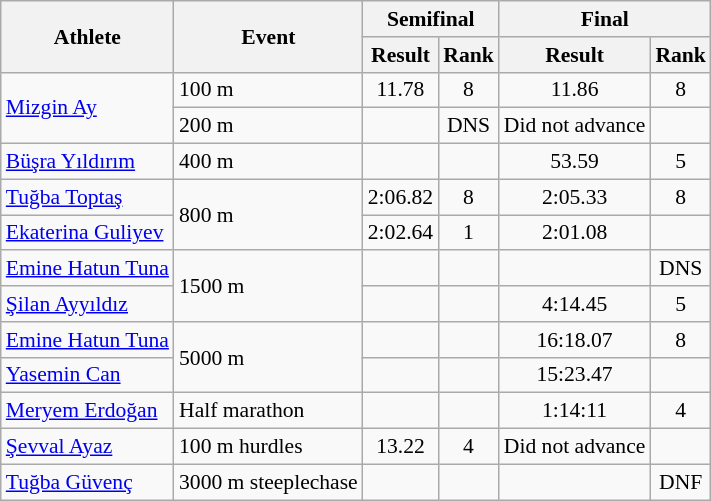<table class=wikitable style="font-size:90%; text-align:center">
<tr>
<th rowspan=2>Athlete</th>
<th rowspan=2>Event</th>
<th colspan=2>Semifinal</th>
<th colspan=2>Final</th>
</tr>
<tr>
<th>Result</th>
<th>Rank</th>
<th>Result</th>
<th>Rank</th>
</tr>
<tr>
<td align=left rowspan=2><a href='#'>Mizgin Ay</a></td>
<td align=left>100 m</td>
<td>11.78</td>
<td>8</td>
<td>11.86</td>
<td>8</td>
</tr>
<tr>
<td align=left>200 m</td>
<td></td>
<td>DNS</td>
<td>Did not advance</td>
<td></td>
</tr>
<tr>
<td align=left><a href='#'>Büşra Yıldırım</a></td>
<td align=left>400 m</td>
<td></td>
<td></td>
<td>53.59</td>
<td>5</td>
</tr>
<tr>
<td align=left><a href='#'>Tuğba Toptaş</a></td>
<td align=left rowspan=2>800 m</td>
<td>2:06.82</td>
<td>8</td>
<td>2:05.33</td>
<td>8</td>
</tr>
<tr>
<td align=left><a href='#'>Ekaterina Guliyev</a></td>
<td>2:02.64</td>
<td>1</td>
<td>2:01.08</td>
<td></td>
</tr>
<tr>
<td align=left><a href='#'>Emine Hatun Tuna</a></td>
<td align=left rowspan=2>1500 m</td>
<td></td>
<td></td>
<td></td>
<td>DNS</td>
</tr>
<tr>
<td align=left><a href='#'>Şilan Ayyıldız</a></td>
<td></td>
<td></td>
<td>4:14.45</td>
<td>5</td>
</tr>
<tr>
<td align=left><a href='#'>Emine Hatun Tuna</a></td>
<td align=left rowspan=2>5000 m</td>
<td></td>
<td></td>
<td>16:18.07</td>
<td>8</td>
</tr>
<tr>
<td align=left><a href='#'>Yasemin Can</a></td>
<td></td>
<td></td>
<td>15:23.47</td>
<td></td>
</tr>
<tr>
<td align=left><a href='#'>Meryem Erdoğan</a></td>
<td align=left>Half marathon</td>
<td></td>
<td></td>
<td>1:14:11</td>
<td>4</td>
</tr>
<tr>
<td align=left><a href='#'>Şevval Ayaz</a></td>
<td align=left>100 m hurdles</td>
<td>13.22</td>
<td>4</td>
<td>Did not advance</td>
<td></td>
</tr>
<tr>
<td align=left><a href='#'>Tuğba Güvenç</a></td>
<td align=left>3000 m steeplechase</td>
<td></td>
<td></td>
<td></td>
<td>DNF</td>
</tr>
</table>
